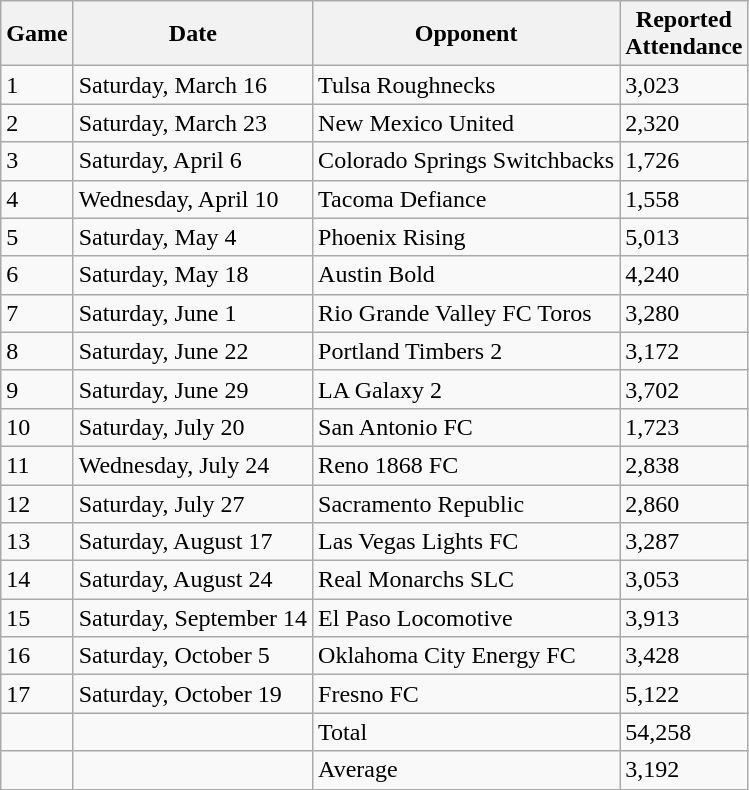<table class="wikitable">
<tr>
<th>Game</th>
<th>Date</th>
<th>Opponent</th>
<th>Reported<br>Attendance</th>
</tr>
<tr>
<td>1</td>
<td>Saturday, March 16</td>
<td>Tulsa Roughnecks</td>
<td>3,023</td>
</tr>
<tr>
<td>2</td>
<td>Saturday, March 23</td>
<td>New Mexico United</td>
<td>2,320</td>
</tr>
<tr>
<td>3</td>
<td>Saturday, April 6</td>
<td>Colorado Springs Switchbacks</td>
<td>1,726</td>
</tr>
<tr>
<td>4</td>
<td>Wednesday, April 10</td>
<td>Tacoma Defiance</td>
<td>1,558</td>
</tr>
<tr>
<td>5</td>
<td>Saturday, May 4</td>
<td>Phoenix Rising</td>
<td>5,013</td>
</tr>
<tr>
<td>6</td>
<td>Saturday, May 18</td>
<td>Austin Bold</td>
<td>4,240</td>
</tr>
<tr>
<td>7</td>
<td>Saturday, June 1</td>
<td>Rio Grande Valley FC Toros</td>
<td>3,280</td>
</tr>
<tr>
<td>8</td>
<td>Saturday, June 22</td>
<td>Portland Timbers 2</td>
<td>3,172</td>
</tr>
<tr>
<td>9</td>
<td>Saturday, June 29</td>
<td>LA Galaxy 2</td>
<td>3,702</td>
</tr>
<tr>
<td>10</td>
<td>Saturday, July 20</td>
<td>San Antonio FC</td>
<td>1,723</td>
</tr>
<tr>
<td>11</td>
<td>Wednesday, July 24</td>
<td>Reno 1868 FC</td>
<td>2,838</td>
</tr>
<tr>
<td>12</td>
<td>Saturday, July 27</td>
<td>Sacramento Republic</td>
<td>2,860</td>
</tr>
<tr>
<td>13</td>
<td>Saturday, August 17</td>
<td>Las Vegas Lights FC</td>
<td>3,287</td>
</tr>
<tr>
<td>14</td>
<td>Saturday, August 24</td>
<td>Real Monarchs SLC</td>
<td>3,053</td>
</tr>
<tr>
<td>15</td>
<td>Saturday, September 14</td>
<td>El Paso Locomotive</td>
<td>3,913</td>
</tr>
<tr>
<td>16</td>
<td>Saturday, October 5</td>
<td>Oklahoma City Energy FC</td>
<td>3,428</td>
</tr>
<tr>
<td>17</td>
<td>Saturday, October 19</td>
<td>Fresno FC</td>
<td>5,122</td>
</tr>
<tr>
<td></td>
<td></td>
<td>Total</td>
<td>54,258</td>
</tr>
<tr>
<td></td>
<td></td>
<td>Average</td>
<td>3,192</td>
</tr>
</table>
